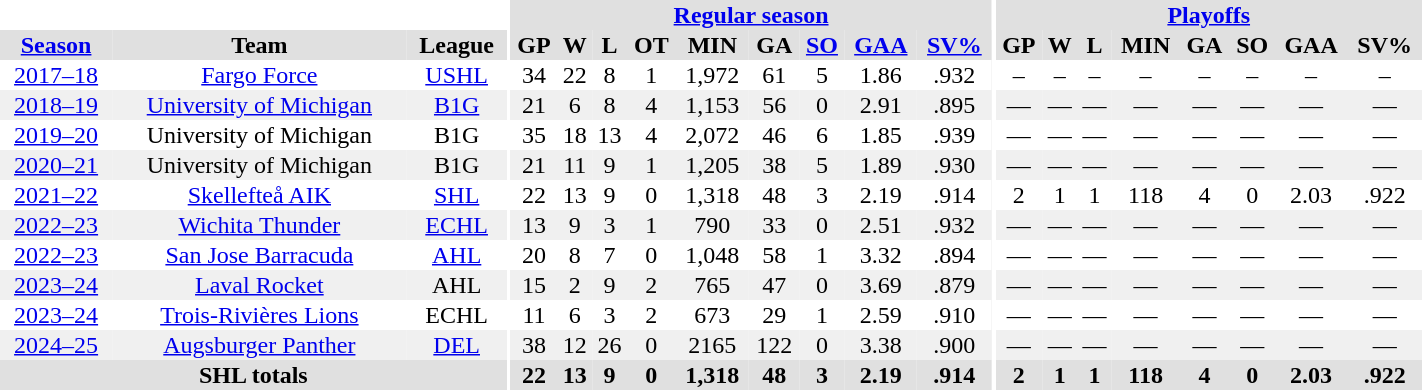<table border="0" cellpadding="1" cellspacing="0" style="text-align:center; width:75%">
<tr bgcolor="#e0e0e0">
<th colspan="3" bgcolor="#ffffff"></th>
<th rowspan="99" bgcolor="#ffffff"></th>
<th colspan="9" bgcolor="#e0e0e0"><a href='#'>Regular season</a></th>
<th rowspan="99" bgcolor="#ffffff"></th>
<th colspan="8" bgcolor="#e0e0e0"><a href='#'>Playoffs</a></th>
</tr>
<tr bgcolor="#e0e0e0">
<th><a href='#'>Season</a></th>
<th>Team</th>
<th>League</th>
<th>GP</th>
<th>W</th>
<th>L</th>
<th>OT</th>
<th>MIN</th>
<th>GA</th>
<th><a href='#'>SO</a></th>
<th><a href='#'>GAA</a></th>
<th><a href='#'>SV%</a></th>
<th>GP</th>
<th>W</th>
<th>L</th>
<th>MIN</th>
<th>GA</th>
<th>SO</th>
<th>GAA</th>
<th>SV%</th>
</tr>
<tr>
<td><a href='#'>2017–18</a></td>
<td><a href='#'>Fargo Force</a></td>
<td><a href='#'>USHL</a></td>
<td>34</td>
<td>22</td>
<td>8</td>
<td>1</td>
<td>1,972</td>
<td>61</td>
<td>5</td>
<td>1.86</td>
<td>.932</td>
<td>–</td>
<td>–</td>
<td>–</td>
<td>–</td>
<td –>–</td>
<td>–</td>
<td>–</td>
<td>–</td>
</tr>
<tr bgcolor="#f0f0f0">
<td><a href='#'>2018–19</a></td>
<td><a href='#'>University of Michigan</a></td>
<td><a href='#'>B1G</a></td>
<td>21</td>
<td>6</td>
<td>8</td>
<td>4</td>
<td>1,153</td>
<td>56</td>
<td>0</td>
<td>2.91</td>
<td>.895</td>
<td>—</td>
<td>—</td>
<td>—</td>
<td>—</td>
<td>—</td>
<td>—</td>
<td>—</td>
<td>—</td>
</tr>
<tr>
<td><a href='#'>2019–20</a></td>
<td>University of Michigan</td>
<td>B1G</td>
<td>35</td>
<td>18</td>
<td>13</td>
<td>4</td>
<td>2,072</td>
<td>46</td>
<td>6</td>
<td>1.85</td>
<td>.939</td>
<td>—</td>
<td>—</td>
<td>—</td>
<td>—</td>
<td>—</td>
<td>—</td>
<td>—</td>
<td>—</td>
</tr>
<tr bgcolor="#f0f0f0">
<td><a href='#'>2020–21</a></td>
<td>University of Michigan</td>
<td>B1G</td>
<td>21</td>
<td>11</td>
<td>9</td>
<td>1</td>
<td>1,205</td>
<td>38</td>
<td>5</td>
<td>1.89</td>
<td>.930</td>
<td>—</td>
<td>—</td>
<td>—</td>
<td>—</td>
<td>—</td>
<td>—</td>
<td>—</td>
<td>—</td>
</tr>
<tr>
<td><a href='#'>2021–22</a></td>
<td><a href='#'>Skellefteå AIK</a></td>
<td><a href='#'>SHL</a></td>
<td>22</td>
<td>13</td>
<td>9</td>
<td>0</td>
<td>1,318</td>
<td>48</td>
<td>3</td>
<td>2.19</td>
<td>.914</td>
<td>2</td>
<td>1</td>
<td>1</td>
<td>118</td>
<td>4</td>
<td>0</td>
<td>2.03</td>
<td>.922</td>
</tr>
<tr bgcolor="#f0f0f0">
<td><a href='#'>2022–23</a></td>
<td><a href='#'>Wichita Thunder</a></td>
<td><a href='#'>ECHL</a></td>
<td>13</td>
<td>9</td>
<td>3</td>
<td>1</td>
<td>790</td>
<td>33</td>
<td>0</td>
<td>2.51</td>
<td>.932</td>
<td>—</td>
<td>—</td>
<td>—</td>
<td>—</td>
<td>—</td>
<td>—</td>
<td>—</td>
<td>—</td>
</tr>
<tr>
<td><a href='#'>2022–23</a></td>
<td><a href='#'>San Jose Barracuda</a></td>
<td><a href='#'>AHL</a></td>
<td>20</td>
<td>8</td>
<td>7</td>
<td>0</td>
<td>1,048</td>
<td>58</td>
<td>1</td>
<td>3.32</td>
<td>.894</td>
<td>—</td>
<td>—</td>
<td>—</td>
<td>—</td>
<td>—</td>
<td>—</td>
<td>—</td>
<td>—</td>
</tr>
<tr bgcolor="#f0f0f0">
<td><a href='#'>2023–24</a></td>
<td><a href='#'>Laval Rocket</a></td>
<td>AHL</td>
<td>15</td>
<td>2</td>
<td>9</td>
<td>2</td>
<td>765</td>
<td>47</td>
<td>0</td>
<td>3.69</td>
<td>.879</td>
<td>—</td>
<td>—</td>
<td>—</td>
<td>—</td>
<td>—</td>
<td>—</td>
<td>—</td>
<td>—</td>
</tr>
<tr>
<td><a href='#'>2023–24</a></td>
<td><a href='#'>Trois-Rivières Lions</a></td>
<td>ECHL</td>
<td>11</td>
<td>6</td>
<td>3</td>
<td>2</td>
<td>673</td>
<td>29</td>
<td>1</td>
<td>2.59</td>
<td>.910</td>
<td>—</td>
<td>—</td>
<td>—</td>
<td>—</td>
<td>—</td>
<td>—</td>
<td>—</td>
<td>—</td>
</tr>
<tr bgcolor="#f0f0f0">
<td><a href='#'>2024–25</a></td>
<td><a href='#'>Augsburger Panther</a></td>
<td><a href='#'>DEL</a></td>
<td>38</td>
<td>12</td>
<td>26</td>
<td>0</td>
<td>2165</td>
<td>122</td>
<td>0</td>
<td>3.38</td>
<td>.900</td>
<td>—</td>
<td>—</td>
<td>—</td>
<td>—</td>
<td>—</td>
<td>—</td>
<td>—</td>
<td>—</td>
</tr>
<tr bgcolor="#e0e0e0">
<th colspan="3">SHL totals</th>
<th>22</th>
<th>13</th>
<th>9</th>
<th>0</th>
<th>1,318</th>
<th>48</th>
<th>3</th>
<th>2.19</th>
<th>.914</th>
<th>2</th>
<th>1</th>
<th>1</th>
<th>118</th>
<th>4</th>
<th>0</th>
<th>2.03</th>
<th>.922</th>
</tr>
</table>
